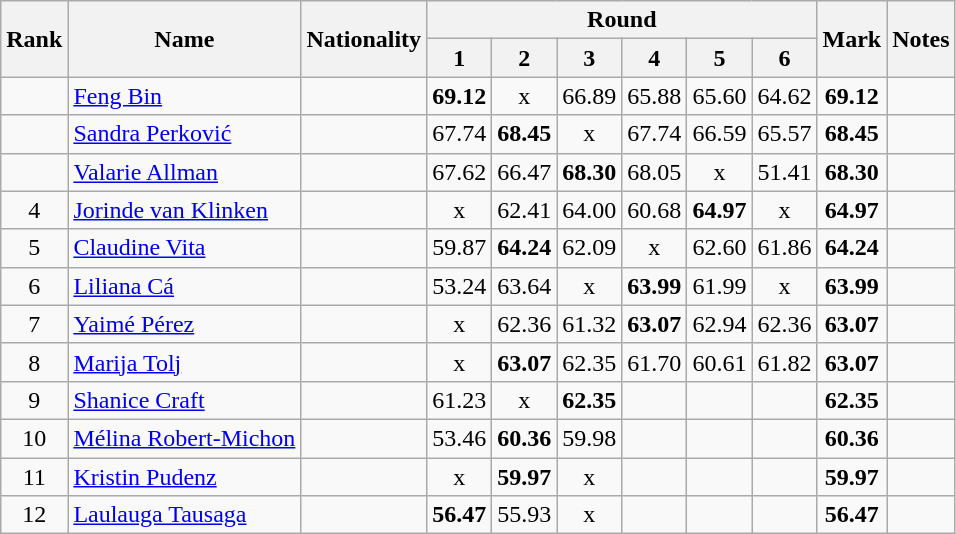<table class="wikitable sortable" style="text-align:center">
<tr>
<th rowspan=2>Rank</th>
<th rowspan=2>Name</th>
<th rowspan=2>Nationality</th>
<th colspan=6>Round</th>
<th rowspan=2>Mark</th>
<th rowspan=2>Notes</th>
</tr>
<tr>
<th>1</th>
<th>2</th>
<th>3</th>
<th>4</th>
<th>5</th>
<th>6</th>
</tr>
<tr>
<td></td>
<td align=left><a href='#'>Feng Bin</a></td>
<td align=left></td>
<td><strong>69.12</strong></td>
<td>x</td>
<td>66.89</td>
<td>65.88</td>
<td>65.60</td>
<td>64.62</td>
<td><strong>69.12</strong></td>
<td></td>
</tr>
<tr>
<td></td>
<td align=left><a href='#'>Sandra Perković</a></td>
<td align=left></td>
<td>67.74</td>
<td><strong>68.45</strong></td>
<td>x</td>
<td>67.74</td>
<td>66.59</td>
<td>65.57</td>
<td><strong>68.45</strong></td>
<td></td>
</tr>
<tr>
<td></td>
<td align=left><a href='#'>Valarie Allman</a></td>
<td align=left></td>
<td>67.62</td>
<td>66.47</td>
<td><strong>68.30</strong></td>
<td>68.05</td>
<td>x</td>
<td>51.41</td>
<td><strong>68.30</strong></td>
<td></td>
</tr>
<tr>
<td>4</td>
<td align=left><a href='#'>Jorinde van Klinken</a></td>
<td align=left></td>
<td>x</td>
<td>62.41</td>
<td>64.00</td>
<td>60.68</td>
<td><strong>64.97</strong></td>
<td>x</td>
<td><strong>64.97</strong></td>
<td></td>
</tr>
<tr>
<td>5</td>
<td align=left><a href='#'>Claudine Vita</a></td>
<td align=left></td>
<td>59.87</td>
<td><strong>64.24</strong></td>
<td>62.09</td>
<td>x</td>
<td>62.60</td>
<td>61.86</td>
<td><strong>64.24</strong></td>
<td></td>
</tr>
<tr>
<td>6</td>
<td align=left><a href='#'>Liliana Cá</a></td>
<td align=left></td>
<td>53.24</td>
<td>63.64</td>
<td>x</td>
<td><strong>63.99</strong></td>
<td>61.99</td>
<td>x</td>
<td><strong>63.99</strong></td>
<td></td>
</tr>
<tr>
<td>7</td>
<td align=left><a href='#'>Yaimé Pérez</a></td>
<td align=left></td>
<td>x</td>
<td>62.36</td>
<td>61.32</td>
<td><strong>63.07</strong></td>
<td>62.94</td>
<td>62.36</td>
<td><strong>63.07</strong></td>
<td></td>
</tr>
<tr>
<td>8</td>
<td align=left><a href='#'>Marija Tolj</a></td>
<td align=left></td>
<td>x</td>
<td><strong>63.07</strong></td>
<td>62.35</td>
<td>61.70</td>
<td>60.61</td>
<td>61.82</td>
<td><strong>63.07</strong></td>
<td></td>
</tr>
<tr>
<td>9</td>
<td align=left><a href='#'>Shanice Craft</a></td>
<td align=left></td>
<td>61.23</td>
<td>x</td>
<td><strong>62.35</strong></td>
<td></td>
<td></td>
<td></td>
<td><strong>62.35</strong></td>
<td></td>
</tr>
<tr>
<td>10</td>
<td align=left><a href='#'>Mélina Robert-Michon</a></td>
<td align=left></td>
<td>53.46</td>
<td><strong>60.36</strong></td>
<td>59.98</td>
<td></td>
<td></td>
<td></td>
<td><strong>60.36</strong></td>
<td></td>
</tr>
<tr>
<td>11</td>
<td align=left><a href='#'>Kristin Pudenz</a></td>
<td align=left></td>
<td>x</td>
<td><strong>59.97</strong></td>
<td>x</td>
<td></td>
<td></td>
<td></td>
<td><strong>59.97</strong></td>
<td></td>
</tr>
<tr>
<td>12</td>
<td align=left><a href='#'>Laulauga Tausaga</a></td>
<td align=left></td>
<td><strong>56.47</strong></td>
<td>55.93</td>
<td>x</td>
<td></td>
<td></td>
<td></td>
<td><strong>56.47</strong></td>
<td></td>
</tr>
</table>
